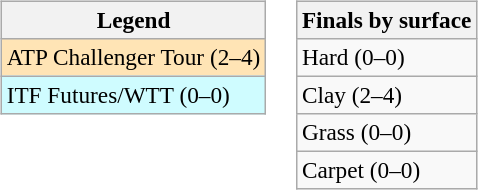<table>
<tr valign=top>
<td><br><table class=wikitable style=font-size:97%>
<tr>
<th>Legend</th>
</tr>
<tr bgcolor=moccasin>
<td>ATP Challenger Tour (2–4)</td>
</tr>
<tr bgcolor=cffcff>
<td>ITF Futures/WTT (0–0)</td>
</tr>
</table>
</td>
<td><br><table class=wikitable style=font-size:97%>
<tr>
<th>Finals by surface</th>
</tr>
<tr>
<td>Hard (0–0)</td>
</tr>
<tr>
<td>Clay (2–4)</td>
</tr>
<tr>
<td>Grass (0–0)</td>
</tr>
<tr>
<td>Carpet (0–0)</td>
</tr>
</table>
</td>
</tr>
</table>
